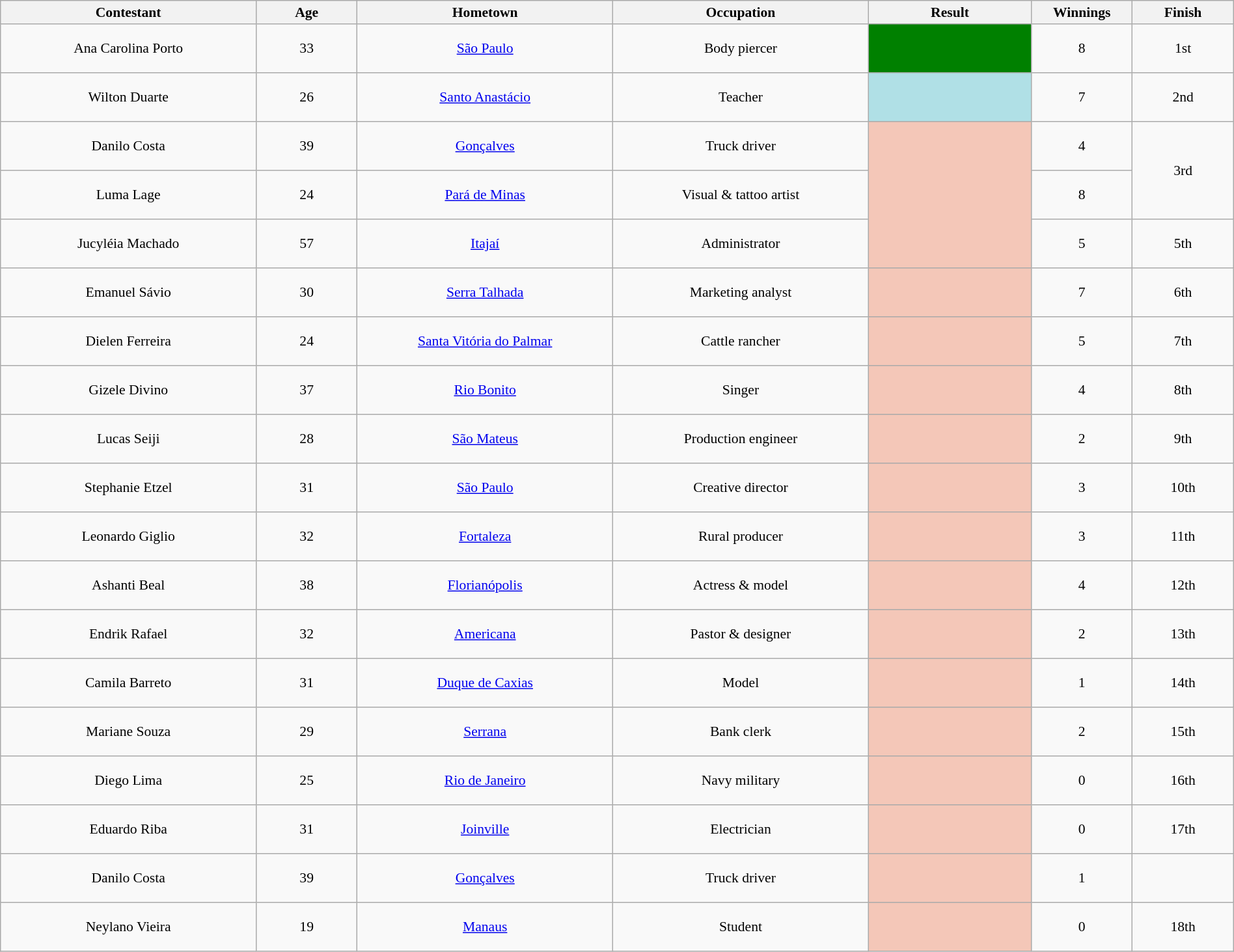<table class="wikitable sortable" style="margin:1em auto; text-align:center; font-size:90%; width:100%;">
<tr>
<th width="200px">Contestant</th>
<th width="075px">Age</th>
<th width="200px">Hometown</th>
<th width="200px">Occupation</th>
<th width="125px">Result</th>
<th width="075px">Winnings</th>
<th width="075px">Finish</th>
</tr>
<tr style="height:50px">
<td>Ana Carolina Porto</td>
<td>33</td>
<td><a href='#'>São Paulo</a></td>
<td>Body piercer</td>
<td bgcolor=008000></td>
<td>8</td>
<td>1st</td>
</tr>
<tr style="height:50px">
<td>Wilton Duarte</td>
<td>26</td>
<td><a href='#'>Santo Anastácio</a></td>
<td>Teacher</td>
<td bgcolor=B0E0E6></td>
<td>7</td>
<td>2nd</td>
</tr>
<tr style="height:50px">
<td>Danilo Costa</td>
<td>39</td>
<td><a href='#'>Gonçalves</a></td>
<td>Truck driver</td>
<td bgcolor="F4C7B8" rowspan="3"></td>
<td>4</td>
<td rowspan="2">3rd</td>
</tr>
<tr style="height:50px">
<td>Luma Lage</td>
<td>24</td>
<td><a href='#'>Pará de Minas</a></td>
<td>Visual & tattoo artist</td>
<td>8</td>
</tr>
<tr style="height:50px">
<td>Jucyléia Machado</td>
<td>57</td>
<td><a href='#'>Itajaí</a></td>
<td>Administrator</td>
<td>5</td>
<td>5th</td>
</tr>
<tr style="height:50px">
<td>Emanuel Sávio</td>
<td>30</td>
<td><a href='#'>Serra Talhada</a></td>
<td>Marketing analyst</td>
<td bgcolor="F4C7B8"></td>
<td>7</td>
<td>6th</td>
</tr>
<tr style="height:50px">
<td>Dielen Ferreira</td>
<td>24</td>
<td><a href='#'>Santa Vitória do Palmar</a></td>
<td>Cattle rancher</td>
<td bgcolor="F4C7B8"></td>
<td>5</td>
<td>7th</td>
</tr>
<tr style="height:50px">
<td>Gizele Divino</td>
<td>37</td>
<td><a href='#'>Rio Bonito</a></td>
<td>Singer</td>
<td bgcolor="F4C7B8"></td>
<td>4</td>
<td>8th</td>
</tr>
<tr style="height:50px">
<td>Lucas Seiji</td>
<td>28</td>
<td><a href='#'>São Mateus</a></td>
<td>Production engineer</td>
<td bgcolor="F4C7B8"></td>
<td>2</td>
<td>9th</td>
</tr>
<tr style="height:50px">
<td>Stephanie Etzel</td>
<td>31</td>
<td><a href='#'>São Paulo</a></td>
<td>Creative director</td>
<td bgcolor="F4C7B8"></td>
<td>3</td>
<td>10th</td>
</tr>
<tr style="height:50px">
<td>Leonardo Giglio</td>
<td>32</td>
<td><a href='#'>Fortaleza</a></td>
<td>Rural producer</td>
<td bgcolor="F4C7B8"></td>
<td>3</td>
<td>11th</td>
</tr>
<tr style="height:50px">
<td>Ashanti Beal</td>
<td>38</td>
<td><a href='#'>Florianópolis</a></td>
<td>Actress & model</td>
<td bgcolor="F4C7B8"></td>
<td>4</td>
<td>12th</td>
</tr>
<tr style="height:50px">
<td>Endrik Rafael</td>
<td>32</td>
<td><a href='#'>Americana</a></td>
<td>Pastor & designer</td>
<td bgcolor="F4C7B8"></td>
<td>2</td>
<td>13th</td>
</tr>
<tr style="height:50px">
<td>Camila Barreto</td>
<td>31</td>
<td><a href='#'>Duque de Caxias</a></td>
<td>Model</td>
<td bgcolor="F4C7B8"></td>
<td>1</td>
<td>14th</td>
</tr>
<tr style="height:50px">
<td>Mariane Souza</td>
<td>29</td>
<td><a href='#'>Serrana</a></td>
<td>Bank clerk</td>
<td bgcolor="F4C7B8"></td>
<td>2</td>
<td>15th</td>
</tr>
<tr style="height:50px">
<td>Diego Lima</td>
<td>25</td>
<td><a href='#'>Rio de Janeiro</a></td>
<td>Navy military</td>
<td bgcolor="F4C7B8"></td>
<td>0</td>
<td>16th</td>
</tr>
<tr style="height:50px">
<td>Eduardo Riba</td>
<td>31</td>
<td><a href='#'>Joinville</a></td>
<td>Electrician</td>
<td bgcolor="F4C7B8"></td>
<td>0</td>
<td>17th</td>
</tr>
<tr style="height:50px">
<td>Danilo Costa</td>
<td>39</td>
<td><a href='#'>Gonçalves</a></td>
<td>Truck driver</td>
<td bgcolor="F4C7B8"></td>
<td>1</td>
<td></td>
</tr>
<tr style="height:50px">
<td>Neylano Vieira</td>
<td>19</td>
<td><a href='#'>Manaus</a></td>
<td>Student</td>
<td bgcolor="F4C7B8"></td>
<td>0</td>
<td>18th</td>
</tr>
</table>
